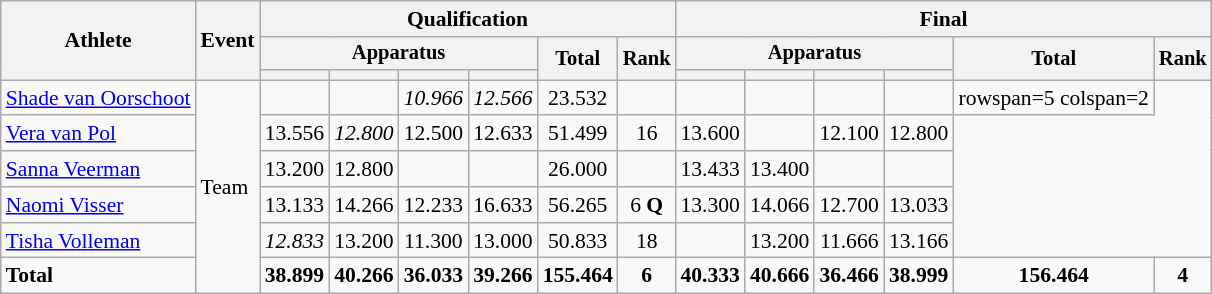<table class="wikitable" style="font-size:90%">
<tr>
<th rowspan=3>Athlete</th>
<th rowspan=3>Event</th>
<th colspan=6>Qualification</th>
<th colspan=6>Final</th>
</tr>
<tr style="font-size:95%">
<th colspan=4>Apparatus</th>
<th rowspan=2>Total</th>
<th rowspan=2>Rank</th>
<th colspan=4>Apparatus</th>
<th rowspan=2>Total</th>
<th rowspan=2>Rank</th>
</tr>
<tr style="font-size:95%">
<th></th>
<th></th>
<th></th>
<th></th>
<th></th>
<th></th>
<th></th>
<th></th>
</tr>
<tr align=center>
<td align=left><a href='#'>Shade van Oorschoot</a></td>
<td align=left rowspan=6>Team</td>
<td></td>
<td></td>
<td><em>10.966</em></td>
<td><em>12.566</em></td>
<td>23.532</td>
<td></td>
<td></td>
<td></td>
<td></td>
<td></td>
<td>rowspan=5 colspan=2</td>
</tr>
<tr align=center>
<td align=left><a href='#'>Vera van Pol</a></td>
<td>13.556</td>
<td><em>12.800</em></td>
<td>12.500</td>
<td>12.633</td>
<td>51.499</td>
<td>16</td>
<td>13.600</td>
<td></td>
<td>12.100</td>
<td>12.800</td>
</tr>
<tr align=center>
<td align=left><a href='#'>Sanna Veerman</a></td>
<td>13.200</td>
<td>12.800</td>
<td></td>
<td></td>
<td>26.000</td>
<td></td>
<td>13.433</td>
<td>13.400</td>
<td></td>
<td></td>
</tr>
<tr align=center>
<td align=left><a href='#'>Naomi Visser</a></td>
<td>13.133</td>
<td>14.266</td>
<td>12.233</td>
<td>16.633</td>
<td>56.265</td>
<td>6 <strong>Q</strong></td>
<td>13.300</td>
<td>14.066</td>
<td>12.700</td>
<td>13.033</td>
</tr>
<tr align=center>
<td align=left><a href='#'>Tisha Volleman</a></td>
<td><em>12.833</em></td>
<td>13.200</td>
<td>11.300</td>
<td>13.000</td>
<td>50.833</td>
<td>18</td>
<td></td>
<td>13.200</td>
<td>11.666</td>
<td>13.166</td>
</tr>
<tr align=center>
<td align=left><strong>Total</strong></td>
<td><strong>38.899</strong></td>
<td><strong>40.266</strong></td>
<td><strong>36.033</strong></td>
<td><strong>39.266</strong></td>
<td><strong>155.464</strong></td>
<td><strong>6</strong></td>
<td><strong>40.333</strong></td>
<td><strong>40.666</strong></td>
<td><strong>36.466</strong></td>
<td><strong>38.999</strong></td>
<td><strong>156.464</strong></td>
<td><strong>4</strong></td>
</tr>
</table>
